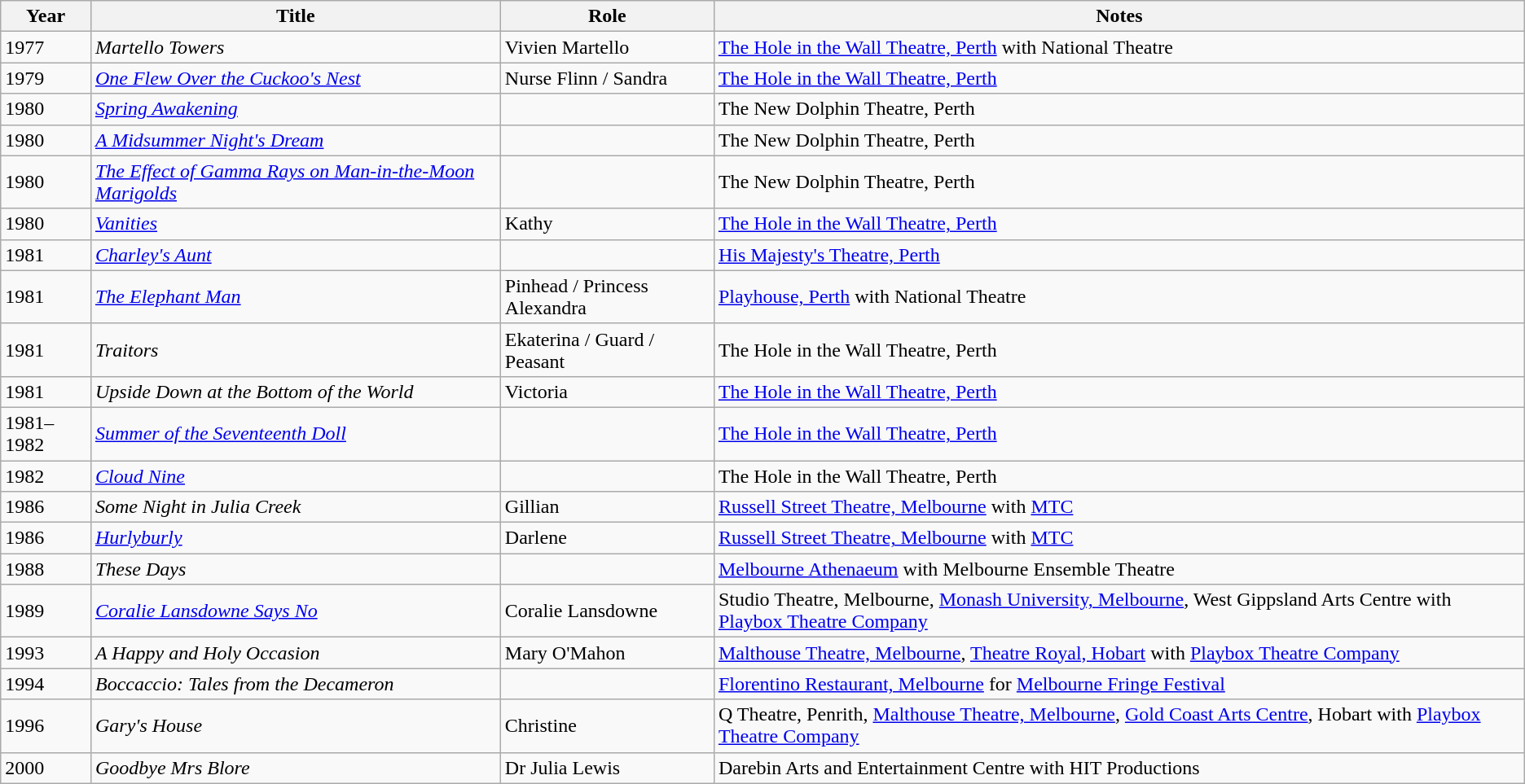<table class=wikitable>
<tr>
<th>Year</th>
<th>Title</th>
<th>Role</th>
<th>Notes</th>
</tr>
<tr>
<td>1977</td>
<td><em>Martello Towers</em></td>
<td>Vivien Martello</td>
<td><a href='#'>The Hole in the Wall Theatre, Perth</a> with National Theatre</td>
</tr>
<tr>
<td>1979</td>
<td><em><a href='#'>One Flew Over the Cuckoo's Nest</a></em></td>
<td>Nurse Flinn / Sandra</td>
<td><a href='#'>The Hole in the Wall Theatre, Perth</a></td>
</tr>
<tr>
<td>1980</td>
<td><em><a href='#'>Spring Awakening</a></em></td>
<td></td>
<td>The New Dolphin Theatre, Perth</td>
</tr>
<tr>
<td>1980</td>
<td><em><a href='#'>A Midsummer Night's Dream</a></em></td>
<td></td>
<td>The New Dolphin Theatre, Perth</td>
</tr>
<tr>
<td>1980</td>
<td><em><a href='#'>The Effect of Gamma Rays on Man-in-the-Moon Marigolds</a></em></td>
<td></td>
<td>The New Dolphin Theatre, Perth</td>
</tr>
<tr>
<td>1980</td>
<td><em><a href='#'>Vanities</a></em></td>
<td>Kathy</td>
<td><a href='#'>The Hole in the Wall Theatre, Perth</a></td>
</tr>
<tr>
<td>1981</td>
<td><em><a href='#'>Charley's Aunt</a></em></td>
<td></td>
<td><a href='#'>His Majesty's Theatre, Perth</a></td>
</tr>
<tr>
<td>1981</td>
<td><em><a href='#'>The Elephant Man</a></em></td>
<td>Pinhead / Princess Alexandra</td>
<td><a href='#'>Playhouse, Perth</a> with National Theatre</td>
</tr>
<tr>
<td>1981</td>
<td><em>Traitors</em></td>
<td>Ekaterina / Guard / Peasant</td>
<td>The Hole in the Wall Theatre, Perth</td>
</tr>
<tr>
<td>1981</td>
<td><em>Upside Down at the Bottom of the World</em></td>
<td>Victoria</td>
<td><a href='#'>The Hole in the Wall Theatre, Perth</a></td>
</tr>
<tr>
<td>1981–1982</td>
<td><em><a href='#'>Summer of the Seventeenth Doll</a></em></td>
<td></td>
<td><a href='#'>The Hole in the Wall Theatre, Perth</a></td>
</tr>
<tr>
<td>1982</td>
<td><em><a href='#'>Cloud Nine</a></em></td>
<td></td>
<td>The Hole in the Wall Theatre, Perth</td>
</tr>
<tr>
<td>1986</td>
<td><em>Some Night in Julia Creek</em></td>
<td>Gillian</td>
<td><a href='#'>Russell Street Theatre, Melbourne</a> with <a href='#'>MTC</a></td>
</tr>
<tr>
<td>1986</td>
<td><em><a href='#'>Hurlyburly</a></em></td>
<td>Darlene</td>
<td><a href='#'>Russell Street Theatre, Melbourne</a> with <a href='#'>MTC</a></td>
</tr>
<tr>
<td>1988</td>
<td><em>These Days</em></td>
<td></td>
<td><a href='#'>Melbourne Athenaeum</a> with Melbourne Ensemble Theatre</td>
</tr>
<tr>
<td>1989</td>
<td><em><a href='#'>Coralie Lansdowne Says No</a></em></td>
<td>Coralie Lansdowne</td>
<td>Studio Theatre, Melbourne, <a href='#'>Monash University, Melbourne</a>, West Gippsland Arts Centre with <a href='#'>Playbox Theatre Company</a></td>
</tr>
<tr>
<td>1993</td>
<td><em>A Happy and Holy Occasion</em></td>
<td>Mary O'Mahon</td>
<td><a href='#'>Malthouse Theatre, Melbourne</a>, <a href='#'>Theatre Royal, Hobart</a> with <a href='#'>Playbox Theatre Company</a></td>
</tr>
<tr>
<td>1994</td>
<td><em>Boccaccio: Tales from the Decameron</em></td>
<td></td>
<td><a href='#'>Florentino Restaurant, Melbourne</a> for <a href='#'>Melbourne Fringe Festival</a></td>
</tr>
<tr>
<td>1996</td>
<td><em>Gary's House</em></td>
<td>Christine</td>
<td>Q Theatre, Penrith, <a href='#'>Malthouse Theatre, Melbourne</a>, <a href='#'>Gold Coast Arts Centre</a>, Hobart with <a href='#'>Playbox Theatre Company</a></td>
</tr>
<tr>
<td>2000</td>
<td><em>Goodbye Mrs Blore</em></td>
<td>Dr Julia Lewis</td>
<td>Darebin Arts and Entertainment Centre with HIT Productions</td>
</tr>
</table>
